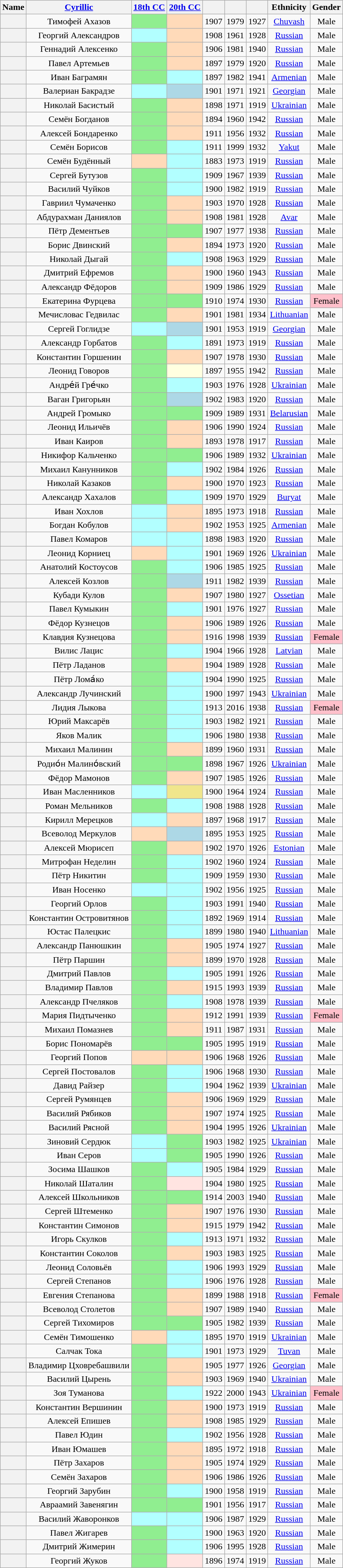<table class="wikitable sortable" style=text-align:center>
<tr>
<th scope="col">Name</th>
<th scope="col" class="unsortable"><a href='#'>Cyrillic</a></th>
<th scope="col"><a href='#'>18th CC</a></th>
<th scope="col"><a href='#'>20th CC</a></th>
<th scope="col"></th>
<th scope="col"></th>
<th scope="col"></th>
<th scope="col">Ethnicity</th>
<th scope="col">Gender</th>
</tr>
<tr>
<th align="center" scope="row" style="font-weight:normal;"></th>
<td>Тимофей Ахазов</td>
<td bgcolor = LightGreen></td>
<td bgcolor = PeachPuff></td>
<td>1907</td>
<td>1979</td>
<td>1927</td>
<td><a href='#'>Chuvash</a></td>
<td>Male</td>
</tr>
<tr>
<th align="center" scope="row" style="font-weight:normal;"></th>
<td>Георгий Александров</td>
<td bgcolor = #B2FFFF></td>
<td bgcolor = PeachPuff></td>
<td>1908</td>
<td>1961</td>
<td>1928</td>
<td><a href='#'>Russian</a></td>
<td>Male</td>
</tr>
<tr>
<th align="center" scope="row" style="font-weight:normal;"></th>
<td>Геннадий Алексенко</td>
<td bgcolor = LightGreen></td>
<td bgcolor = PeachPuff></td>
<td>1906</td>
<td>1981</td>
<td>1940</td>
<td><a href='#'>Russian</a></td>
<td>Male</td>
</tr>
<tr>
<th align="center" scope="row" style="font-weight:normal;"></th>
<td>Павел Артемьев</td>
<td bgcolor = LightGreen></td>
<td bgcolor = PeachPuff></td>
<td>1897</td>
<td>1979</td>
<td>1920</td>
<td><a href='#'>Russian</a></td>
<td>Male</td>
</tr>
<tr>
<th align="center" scope="row" style="font-weight:normal;"></th>
<td>Иван Баграмян</td>
<td bgcolor = LightGreen></td>
<td bgcolor = #B2FFFF></td>
<td>1897</td>
<td>1982</td>
<td>1941</td>
<td><a href='#'>Armenian</a></td>
<td>Male</td>
</tr>
<tr>
<th align="center" scope="row" style="font-weight:normal;"></th>
<td>Валериан Бакрадзе</td>
<td bgcolor = #B2FFFF></td>
<td bgcolor = LightBlue></td>
<td>1901</td>
<td>1971</td>
<td>1921</td>
<td><a href='#'>Georgian</a></td>
<td>Male</td>
</tr>
<tr>
<th align="center" scope="row" style="font-weight:normal;"></th>
<td>Николай Басистый</td>
<td bgcolor = LightGreen></td>
<td bgcolor = PeachPuff></td>
<td>1898</td>
<td>1971</td>
<td>1919</td>
<td><a href='#'>Ukrainian</a></td>
<td>Male</td>
</tr>
<tr>
<th align="center" scope="row" style="font-weight:normal;"></th>
<td>Семён Богданов</td>
<td bgcolor = LightGreen></td>
<td bgcolor = PeachPuff></td>
<td>1894</td>
<td>1960</td>
<td>1942</td>
<td><a href='#'>Russian</a></td>
<td>Male</td>
</tr>
<tr>
<th align="center" scope="row" style="font-weight:normal;"></th>
<td>Алексей Бондаренко</td>
<td bgcolor = LightGreen></td>
<td bgcolor = PeachPuff></td>
<td>1911</td>
<td>1956</td>
<td>1932</td>
<td><a href='#'>Russian</a></td>
<td>Male</td>
</tr>
<tr>
<th align="center" scope="row" style="font-weight:normal;"></th>
<td>Семён Борисов</td>
<td bgcolor = LightGreen></td>
<td bgcolor = #B2FFFF></td>
<td>1911</td>
<td>1999</td>
<td>1932</td>
<td><a href='#'>Yakut</a></td>
<td>Male</td>
</tr>
<tr>
<th align="center" scope="row" style="font-weight:normal;"></th>
<td>Семён Будённый</td>
<td bgcolor = PeachPuff></td>
<td bgcolor = #B2FFFF></td>
<td>1883</td>
<td>1973</td>
<td>1919</td>
<td><a href='#'>Russian</a></td>
<td>Male</td>
</tr>
<tr>
<th align="center" scope="row" style="font-weight:normal;"></th>
<td>Сергей Бутузов</td>
<td bgcolor = LightGreen></td>
<td bgcolor = #B2FFFF></td>
<td>1909</td>
<td>1967</td>
<td>1939</td>
<td><a href='#'>Russian</a></td>
<td>Male</td>
</tr>
<tr>
<th align="center" scope="row" style="font-weight:normal;"></th>
<td>Василий Чуйков</td>
<td bgcolor = LightGreen></td>
<td bgcolor = #B2FFFF></td>
<td>1900</td>
<td>1982</td>
<td>1919</td>
<td><a href='#'>Russian</a></td>
<td>Male</td>
</tr>
<tr>
<th align="center" scope="row" style="font-weight:normal;"></th>
<td>Гавриил Чумаченко</td>
<td bgcolor = LightGreen></td>
<td bgcolor = PeachPuff></td>
<td>1903</td>
<td>1970</td>
<td>1928</td>
<td><a href='#'>Russian</a></td>
<td>Male</td>
</tr>
<tr>
<th align="center" scope="row" style="font-weight:normal;"></th>
<td>Абдурахман Даниялов</td>
<td bgcolor = LightGreen></td>
<td bgcolor = PeachPuff></td>
<td>1908</td>
<td>1981</td>
<td>1928</td>
<td><a href='#'>Avar</a></td>
<td>Male</td>
</tr>
<tr>
<th align="center" scope="row" style="font-weight:normal;"></th>
<td>Пётр Дементьев</td>
<td bgcolor = LightGreen></td>
<td bgcolor = LightGreen></td>
<td>1907</td>
<td>1977</td>
<td>1938</td>
<td><a href='#'>Russian</a></td>
<td>Male</td>
</tr>
<tr>
<th align="center" scope="row" style="font-weight:normal;"></th>
<td>Борис Двинский</td>
<td bgcolor = LightGreen></td>
<td bgcolor = PeachPuff></td>
<td>1894</td>
<td>1973</td>
<td>1920</td>
<td><a href='#'>Russian</a></td>
<td>Male</td>
</tr>
<tr>
<th align="center" scope="row" style="font-weight:normal;"></th>
<td>Николай Дыгай</td>
<td bgcolor = LightGreen></td>
<td bgcolor = #B2FFFF></td>
<td>1908</td>
<td>1963</td>
<td>1929</td>
<td><a href='#'>Russian</a></td>
<td>Male</td>
</tr>
<tr>
<th align="center" scope="row" style="font-weight:normal;"></th>
<td>Дмитрий Ефремов</td>
<td bgcolor = LightGreen></td>
<td bgcolor = PeachPuff></td>
<td>1900</td>
<td>1960</td>
<td>1943</td>
<td><a href='#'>Russian</a></td>
<td>Male</td>
</tr>
<tr>
<th align="center" scope="row" style="font-weight:normal;"></th>
<td>Александр Фёдоров</td>
<td bgcolor = LightGreen></td>
<td bgcolor = PeachPuff></td>
<td>1909</td>
<td>1986</td>
<td>1929</td>
<td><a href='#'>Russian</a></td>
<td>Male</td>
</tr>
<tr>
<th align="center" scope="row" style="font-weight:normal;"></th>
<td>Екатерина Фурцева</td>
<td bgcolor = LightGreen></td>
<td bgcolor = LightGreen></td>
<td>1910</td>
<td>1974</td>
<td>1930</td>
<td><a href='#'>Russian</a></td>
<td style="background: Pink">Female</td>
</tr>
<tr>
<th align="center" scope="row" style="font-weight:normal;"></th>
<td>Мечисловас Гедвилас</td>
<td bgcolor = LightGreen></td>
<td bgcolor = PeachPuff></td>
<td>1901</td>
<td>1981</td>
<td>1934</td>
<td><a href='#'>Lithuanian</a></td>
<td>Male</td>
</tr>
<tr>
<th align="center" scope="row" style="font-weight:normal;"></th>
<td>Сергей Гоглидзе</td>
<td bgcolor = #B2FFFF></td>
<td bgcolor = LightBlue></td>
<td>1901</td>
<td>1953</td>
<td>1919</td>
<td><a href='#'>Georgian</a></td>
<td>Male</td>
</tr>
<tr>
<th align="center" scope="row" style="font-weight:normal;"></th>
<td>Александр Горбатов</td>
<td bgcolor = LightGreen></td>
<td bgcolor = #B2FFFF></td>
<td>1891</td>
<td>1973</td>
<td>1919</td>
<td><a href='#'>Russian</a></td>
<td>Male</td>
</tr>
<tr>
<th align="center" scope="row" style="font-weight:normal;"></th>
<td>Константин Горшенин</td>
<td bgcolor = LightGreen></td>
<td bgcolor = PeachPuff></td>
<td>1907</td>
<td>1978</td>
<td>1930</td>
<td><a href='#'>Russian</a></td>
<td>Male</td>
</tr>
<tr>
<th align="center" scope="row" style="font-weight:normal;"></th>
<td>Леонид Говоров</td>
<td bgcolor = LightGreen></td>
<td bgcolor = LightYellow></td>
<td>1897</td>
<td>1955</td>
<td>1942</td>
<td><a href='#'>Russian</a></td>
<td>Male</td>
</tr>
<tr>
<th align="center" scope="row" style="font-weight:normal;"></th>
<td>Андре́й Гре́чко</td>
<td bgcolor = LightGreen></td>
<td bgcolor = #B2FFFF></td>
<td>1903</td>
<td>1976</td>
<td>1928</td>
<td><a href='#'>Ukrainian</a></td>
<td>Male</td>
</tr>
<tr>
<th align="center" scope="row" style="font-weight:normal;"></th>
<td>Ваган Григорьян</td>
<td bgcolor = LightGreen></td>
<td bgcolor = LightBlue></td>
<td>1902</td>
<td>1983</td>
<td>1920</td>
<td><a href='#'>Russian</a></td>
<td>Male</td>
</tr>
<tr>
<th align="center" scope="row" style="font-weight:normal;"></th>
<td>Андрей Громыко</td>
<td bgcolor = LightGreen></td>
<td bgcolor = LightGreen></td>
<td>1909</td>
<td>1989</td>
<td>1931</td>
<td><a href='#'>Belarusian</a></td>
<td>Male</td>
</tr>
<tr>
<th align="center" scope="row" style="font-weight:normal;"></th>
<td>Леонид Ильичёв</td>
<td bgcolor = LightGreen></td>
<td bgcolor = PeachPuff></td>
<td>1906</td>
<td>1990</td>
<td>1924</td>
<td><a href='#'>Russian</a></td>
<td>Male</td>
</tr>
<tr>
<th align="center" scope="row" style="font-weight:normal;"></th>
<td>Иван Каиров</td>
<td bgcolor = LightGreen></td>
<td bgcolor = PeachPuff></td>
<td>1893</td>
<td>1978</td>
<td>1917</td>
<td><a href='#'>Russian</a></td>
<td>Male</td>
</tr>
<tr>
<th align="center" scope="row" style="font-weight:normal;"></th>
<td>Никифор Кальченко</td>
<td bgcolor = LightGreen></td>
<td bgcolor = LightGreen></td>
<td>1906</td>
<td>1989</td>
<td>1932</td>
<td><a href='#'>Ukrainian</a></td>
<td>Male</td>
</tr>
<tr>
<th align="center" scope="row" style="font-weight:normal;"></th>
<td>Михаил Канунников</td>
<td bgcolor = LightGreen></td>
<td bgcolor = #B2FFFF></td>
<td>1902</td>
<td>1984</td>
<td>1926</td>
<td><a href='#'>Russian</a></td>
<td>Male</td>
</tr>
<tr>
<th align="center" scope="row" style="font-weight:normal;"></th>
<td>Николай Казаков</td>
<td bgcolor = LightGreen></td>
<td bgcolor = PeachPuff></td>
<td>1900</td>
<td>1970</td>
<td>1923</td>
<td><a href='#'>Russian</a></td>
<td>Male</td>
</tr>
<tr>
<th align="center" scope="row" style="font-weight:normal;"></th>
<td>Александр Хахалов</td>
<td bgcolor = LightGreen></td>
<td bgcolor = #B2FFFF></td>
<td>1909</td>
<td>1970</td>
<td>1929</td>
<td><a href='#'>Buryat</a></td>
<td>Male</td>
</tr>
<tr>
<th align="center" scope="row" style="font-weight:normal;"></th>
<td>Иван Хохлов</td>
<td bgcolor = #B2FFFF></td>
<td bgcolor = PeachPuff></td>
<td>1895</td>
<td>1973</td>
<td>1918</td>
<td><a href='#'>Russian</a></td>
<td>Male</td>
</tr>
<tr>
<th align="center" scope="row" style="font-weight:normal;"></th>
<td>Богдан Кобулов</td>
<td bgcolor = #B2FFFF></td>
<td bgcolor = PeachPuff></td>
<td>1902</td>
<td>1953</td>
<td>1925</td>
<td><a href='#'>Armenian</a></td>
<td>Male</td>
</tr>
<tr>
<th align="center" scope="row" style="font-weight:normal;"></th>
<td>Павел Комаров</td>
<td bgcolor = #B2FFFF></td>
<td bgcolor = #B2FFFF></td>
<td>1898</td>
<td>1983</td>
<td>1920</td>
<td><a href='#'>Russian</a></td>
<td>Male</td>
</tr>
<tr>
<th align="center" scope="row" style="font-weight:normal;"></th>
<td>Леонид Корниец</td>
<td bgcolor = PeachPuff></td>
<td bgcolor = #B2FFFF></td>
<td>1901</td>
<td>1969</td>
<td>1926</td>
<td><a href='#'>Ukrainian</a></td>
<td>Male</td>
</tr>
<tr>
<th align="center" scope="row" style="font-weight:normal;"></th>
<td>Анатолий Костоусов</td>
<td bgcolor = LightGreen></td>
<td bgcolor = #B2FFFF></td>
<td>1906</td>
<td>1985</td>
<td>1925</td>
<td><a href='#'>Russian</a></td>
<td>Male</td>
</tr>
<tr>
<th align="center" scope="row" style="font-weight:normal;"></th>
<td>Алексей Козлов</td>
<td bgcolor = LightGreen></td>
<td bgcolor = LightBlue></td>
<td>1911</td>
<td>1982</td>
<td>1939</td>
<td><a href='#'>Russian</a></td>
<td>Male</td>
</tr>
<tr>
<th align="center" scope="row" style="font-weight:normal;"></th>
<td>Кубади Кулов</td>
<td bgcolor = LightGreen></td>
<td bgcolor = PeachPuff></td>
<td>1907</td>
<td>1980</td>
<td>1927</td>
<td><a href='#'>Ossetian</a></td>
<td>Male</td>
</tr>
<tr>
<th align="center" scope="row" style="font-weight:normal;"></th>
<td>Павел Кумыкин</td>
<td bgcolor = LightGreen></td>
<td bgcolor = #B2FFFF></td>
<td>1901</td>
<td>1976</td>
<td>1927</td>
<td><a href='#'>Russian</a></td>
<td>Male</td>
</tr>
<tr>
<th align="center" scope="row" style="font-weight:normal;"></th>
<td>Фёдор Кузнецов</td>
<td bgcolor = LightGreen></td>
<td bgcolor = PeachPuff></td>
<td>1906</td>
<td>1989</td>
<td>1926</td>
<td><a href='#'>Russian</a></td>
<td>Male</td>
</tr>
<tr>
<th align="center" scope="row" style="font-weight:normal;"></th>
<td>Клавдия Кузнецова</td>
<td bgcolor = LightGreen></td>
<td bgcolor = PeachPuff></td>
<td>1916</td>
<td>1998</td>
<td>1939</td>
<td><a href='#'>Russian</a></td>
<td style="background: Pink">Female</td>
</tr>
<tr>
<th align="center" scope="row" style="font-weight:normal;"></th>
<td>Вилис Лацис</td>
<td bgcolor = LightGreen></td>
<td bgcolor = #B2FFFF></td>
<td>1904</td>
<td>1966</td>
<td>1928</td>
<td><a href='#'>Latvian</a></td>
<td>Male</td>
</tr>
<tr>
<th align="center" scope="row" style="font-weight:normal;"></th>
<td>Пётр Ладанов</td>
<td bgcolor = LightGreen></td>
<td bgcolor = PeachPuff></td>
<td>1904</td>
<td>1989</td>
<td>1928</td>
<td><a href='#'>Russian</a></td>
<td>Male</td>
</tr>
<tr>
<th align="center" scope="row" style="font-weight:normal;"></th>
<td>Пётр Лома́ко</td>
<td bgcolor = LightGreen></td>
<td bgcolor = #B2FFFF></td>
<td>1904</td>
<td>1990</td>
<td>1925</td>
<td><a href='#'>Russian</a></td>
<td>Male</td>
</tr>
<tr>
<th align="center" scope="row" style="font-weight:normal;"></th>
<td>Александр Лучинский</td>
<td bgcolor = LightGreen></td>
<td bgcolor = #B2FFFF></td>
<td>1900</td>
<td>1997</td>
<td>1943</td>
<td><a href='#'>Ukrainian</a></td>
<td>Male</td>
</tr>
<tr>
<th align="center" scope="row" style="font-weight:normal;"></th>
<td>Лидия Лыкова</td>
<td bgcolor = LightGreen></td>
<td bgcolor = #B2FFFF></td>
<td>1913</td>
<td>2016</td>
<td>1938</td>
<td><a href='#'>Russian</a></td>
<td style="background: Pink">Female</td>
</tr>
<tr>
<th align="center" scope="row" style="font-weight:normal;"></th>
<td>Юрий Максарёв</td>
<td bgcolor = LightGreen></td>
<td bgcolor = #B2FFFF></td>
<td>1903</td>
<td>1982</td>
<td>1921</td>
<td><a href='#'>Russian</a></td>
<td>Male</td>
</tr>
<tr>
<th align="center" scope="row" style="font-weight:normal;"></th>
<td>Яков Малик</td>
<td bgcolor = LightGreen></td>
<td bgcolor = #B2FFFF></td>
<td>1906</td>
<td>1980</td>
<td>1938</td>
<td><a href='#'>Russian</a></td>
<td>Male</td>
</tr>
<tr>
<th align="center" scope="row" style="font-weight:normal;"></th>
<td>Михаил Малинин</td>
<td bgcolor = LightGreen></td>
<td bgcolor = PeachPuff></td>
<td>1899</td>
<td>1960</td>
<td>1931</td>
<td><a href='#'>Russian</a></td>
<td>Male</td>
</tr>
<tr>
<th align="center" scope="row" style="font-weight:normal;"></th>
<td>Родио́н Малино́вский</td>
<td bgcolor = LightGreen></td>
<td bgcolor = LightGreen></td>
<td>1898</td>
<td>1967</td>
<td>1926</td>
<td><a href='#'>Ukrainian</a></td>
<td>Male</td>
</tr>
<tr>
<th align="center" scope="row" style="font-weight:normal;"></th>
<td>Фёдор Мамонов</td>
<td bgcolor = LightGreen></td>
<td bgcolor = PeachPuff></td>
<td>1907</td>
<td>1985</td>
<td>1926</td>
<td><a href='#'>Russian</a></td>
<td>Male</td>
</tr>
<tr>
<th align="center" scope="row" style="font-weight:normal;"></th>
<td>Иван Масленников</td>
<td bgcolor = #B2FFFF></td>
<td bgcolor = Khaki></td>
<td>1900</td>
<td>1964</td>
<td>1924</td>
<td><a href='#'>Russian</a></td>
<td>Male</td>
</tr>
<tr>
<th align="center" scope="row" style="font-weight:normal;"></th>
<td>Роман Мельников</td>
<td bgcolor = LightGreen></td>
<td bgcolor = #B2FFFF></td>
<td>1908</td>
<td>1988</td>
<td>1928</td>
<td><a href='#'>Russian</a></td>
<td>Male</td>
</tr>
<tr>
<th align="center" scope="row" style="font-weight:normal;"></th>
<td>Кирилл Мерецков</td>
<td bgcolor = #B2FFFF></td>
<td bgcolor = PeachPuff></td>
<td>1897</td>
<td>1968</td>
<td>1917</td>
<td><a href='#'>Russian</a></td>
<td>Male</td>
</tr>
<tr>
<th align="center" scope="row" style="font-weight:normal;"></th>
<td>Всеволод Меркулов</td>
<td bgcolor = PeachPuff></td>
<td bgcolor = LightBlue></td>
<td>1895</td>
<td>1953</td>
<td>1925</td>
<td><a href='#'>Russian</a></td>
<td>Male</td>
</tr>
<tr>
<th align="center" scope="row" style="font-weight:normal;"></th>
<td>Алексей Мюрисеп</td>
<td bgcolor = LightGreen></td>
<td bgcolor = PeachPuff></td>
<td>1902</td>
<td>1970</td>
<td>1926</td>
<td><a href='#'>Estonian</a></td>
<td>Male</td>
</tr>
<tr>
<th align="center" scope="row" style="font-weight:normal;"></th>
<td>Митрофан Неделин</td>
<td bgcolor = LightGreen></td>
<td bgcolor = #B2FFFF></td>
<td>1902</td>
<td>1960</td>
<td>1924</td>
<td><a href='#'>Russian</a></td>
<td>Male</td>
</tr>
<tr>
<th align="center" scope="row" style="font-weight:normal;"></th>
<td>Пётр Никитин</td>
<td bgcolor = LightGreen></td>
<td bgcolor = #B2FFFF></td>
<td>1909</td>
<td>1959</td>
<td>1930</td>
<td><a href='#'>Russian</a></td>
<td>Male</td>
</tr>
<tr>
<th align="center" scope="row" style="font-weight:normal;"></th>
<td>Иван Носенко</td>
<td bgcolor = #B2FFFF></td>
<td bgcolor = #B2FFFF></td>
<td>1902</td>
<td>1956</td>
<td>1925</td>
<td><a href='#'>Russian</a></td>
<td>Male</td>
</tr>
<tr>
<th align="center" scope="row" style="font-weight:normal;"></th>
<td>Георгий Орлов</td>
<td bgcolor = LightGreen></td>
<td bgcolor = #B2FFFF></td>
<td>1903</td>
<td>1991</td>
<td>1940</td>
<td><a href='#'>Russian</a></td>
<td>Male</td>
</tr>
<tr>
<th align="center" scope="row" style="font-weight:normal;"></th>
<td>Константин Островитянов</td>
<td bgcolor = LightGreen></td>
<td bgcolor = #B2FFFF></td>
<td>1892</td>
<td>1969</td>
<td>1914</td>
<td><a href='#'>Russian</a></td>
<td>Male</td>
</tr>
<tr>
<th align="center" scope="row" style="font-weight:normal;"></th>
<td>Юстас Палецкис</td>
<td bgcolor = LightGreen></td>
<td bgcolor = #B2FFFF></td>
<td>1899</td>
<td>1980</td>
<td>1940</td>
<td><a href='#'>Lithuanian</a></td>
<td>Male</td>
</tr>
<tr>
<th align="center" scope="row" style="font-weight:normal;"></th>
<td>Александр Панюшкин</td>
<td bgcolor = LightGreen></td>
<td bgcolor = PeachPuff></td>
<td>1905</td>
<td>1974</td>
<td>1927</td>
<td><a href='#'>Russian</a></td>
<td>Male</td>
</tr>
<tr>
<th align="center" scope="row" style="font-weight:normal;"></th>
<td>Пётр Паршин</td>
<td bgcolor = LightGreen></td>
<td bgcolor = PeachPuff></td>
<td>1899</td>
<td>1970</td>
<td>1928</td>
<td><a href='#'>Russian</a></td>
<td>Male</td>
</tr>
<tr>
<th align="center" scope="row" style="font-weight:normal;"></th>
<td>Дмитрий Павлов</td>
<td bgcolor = LightGreen></td>
<td bgcolor = #B2FFFF></td>
<td>1905</td>
<td>1991</td>
<td>1926</td>
<td><a href='#'>Russian</a></td>
<td>Male</td>
</tr>
<tr>
<th align="center" scope="row" style="font-weight:normal;"></th>
<td>Владимир Павлов</td>
<td bgcolor = LightGreen></td>
<td bgcolor = PeachPuff></td>
<td>1915</td>
<td>1993</td>
<td>1939</td>
<td><a href='#'>Russian</a></td>
<td>Male</td>
</tr>
<tr>
<th align="center" scope="row" style="font-weight:normal;"></th>
<td>Александр Пчеляков</td>
<td bgcolor = LightGreen></td>
<td bgcolor = #B2FFFF></td>
<td>1908</td>
<td>1978</td>
<td>1939</td>
<td><a href='#'>Russian</a></td>
<td>Male</td>
</tr>
<tr>
<th align="center" scope="row" style="font-weight:normal;"></th>
<td>Мария Пидтыченко</td>
<td bgcolor = LightGreen></td>
<td bgcolor = PeachPuff></td>
<td>1912</td>
<td>1991</td>
<td>1939</td>
<td><a href='#'>Russian</a></td>
<td style="background: Pink">Female</td>
</tr>
<tr>
<th align="center" scope="row" style="font-weight:normal;"></th>
<td>Михаил Помазнев</td>
<td bgcolor = LightGreen></td>
<td bgcolor = PeachPuff></td>
<td>1911</td>
<td>1987</td>
<td>1931</td>
<td><a href='#'>Russian</a></td>
<td>Male</td>
</tr>
<tr>
<th align="center" scope="row" style="font-weight:normal;"></th>
<td>Борис Пономарёв</td>
<td bgcolor = LightGreen></td>
<td bgcolor = LightGreen></td>
<td>1905</td>
<td>1995</td>
<td>1919</td>
<td><a href='#'>Russian</a></td>
<td>Male</td>
</tr>
<tr>
<th align="center" scope="row" style="font-weight:normal;"></th>
<td>Георгий Попов</td>
<td bgcolor = PeachPuff></td>
<td bgcolor = PeachPuff></td>
<td>1906</td>
<td>1968</td>
<td>1926</td>
<td><a href='#'>Russian</a></td>
<td>Male</td>
</tr>
<tr>
<th align="center" scope="row" style="font-weight:normal;"></th>
<td>Сергей Постовалов</td>
<td bgcolor = LightGreen></td>
<td bgcolor = #B2FFFF></td>
<td>1906</td>
<td>1968</td>
<td>1930</td>
<td><a href='#'>Russian</a></td>
<td>Male</td>
</tr>
<tr>
<th align="center" scope="row" style="font-weight:normal;"></th>
<td>Давид Райзер</td>
<td bgcolor = LightGreen></td>
<td bgcolor = #B2FFFF></td>
<td>1904</td>
<td>1962</td>
<td>1939</td>
<td><a href='#'>Ukrainian</a></td>
<td>Male</td>
</tr>
<tr>
<th align="center" scope="row" style="font-weight:normal;"></th>
<td>Сергей Румянцев</td>
<td bgcolor = LightGreen></td>
<td bgcolor = PeachPuff></td>
<td>1906</td>
<td>1969</td>
<td>1929</td>
<td><a href='#'>Russian</a></td>
<td>Male</td>
</tr>
<tr>
<th align="center" scope="row" style="font-weight:normal;"></th>
<td>Василий Рябиков</td>
<td bgcolor = LightGreen></td>
<td bgcolor = PeachPuff></td>
<td>1907</td>
<td>1974</td>
<td>1925</td>
<td><a href='#'>Russian</a></td>
<td>Male</td>
</tr>
<tr>
<th align="center" scope="row" style="font-weight:normal;"></th>
<td>Василий Рясной</td>
<td bgcolor = LightGreen></td>
<td bgcolor = PeachPuff></td>
<td>1904</td>
<td>1995</td>
<td>1926</td>
<td><a href='#'>Ukrainian</a></td>
<td>Male</td>
</tr>
<tr>
<th align="center" scope="row" style="font-weight:normal;"></th>
<td>Зиновий Сердюк</td>
<td bgcolor = #B2FFFF></td>
<td bgcolor = LightGreen></td>
<td>1903</td>
<td>1982</td>
<td>1925</td>
<td><a href='#'>Ukrainian</a></td>
<td>Male</td>
</tr>
<tr>
<th align="center" scope="row" style="font-weight:normal;"></th>
<td>Иван Серов</td>
<td bgcolor = #B2FFFF></td>
<td bgcolor = LightGreen></td>
<td>1905</td>
<td>1990</td>
<td>1926</td>
<td><a href='#'>Russian</a></td>
<td>Male</td>
</tr>
<tr>
<th align="center" scope="row" style="font-weight:normal;"></th>
<td>Зосима Шашков</td>
<td bgcolor = LightGreen></td>
<td bgcolor = #B2FFFF></td>
<td>1905</td>
<td>1984</td>
<td>1929</td>
<td><a href='#'>Russian</a></td>
<td>Male</td>
</tr>
<tr>
<th align="center" scope="row" style="font-weight:normal;"></th>
<td>Николай Шаталин</td>
<td bgcolor = LightGreen></td>
<td bgcolor = MistyRose></td>
<td>1904</td>
<td>1980</td>
<td>1925</td>
<td><a href='#'>Russian</a></td>
<td>Male</td>
</tr>
<tr>
<th align="center" scope="row" style="font-weight:normal;"></th>
<td>Алексей Школьников</td>
<td bgcolor = LightGreen></td>
<td bgcolor = LightGreen></td>
<td>1914</td>
<td>2003</td>
<td>1940</td>
<td><a href='#'>Russian</a></td>
<td>Male</td>
</tr>
<tr>
<th align="center" scope="row" style="font-weight:normal;"></th>
<td>Сергей Штеменко</td>
<td bgcolor = LightGreen></td>
<td bgcolor = PeachPuff></td>
<td>1907</td>
<td>1976</td>
<td>1930</td>
<td><a href='#'>Russian</a></td>
<td>Male</td>
</tr>
<tr>
<th align="center" scope="row" style="font-weight:normal;"></th>
<td>Константин Симонов</td>
<td bgcolor = LightGreen></td>
<td bgcolor = PeachPuff></td>
<td>1915</td>
<td>1979</td>
<td>1942</td>
<td><a href='#'>Russian</a></td>
<td>Male</td>
</tr>
<tr>
<th align="center" scope="row" style="font-weight:normal;"></th>
<td>Игорь Скулков</td>
<td bgcolor = LightGreen></td>
<td bgcolor = #B2FFFF></td>
<td>1913</td>
<td>1971</td>
<td>1932</td>
<td><a href='#'>Russian</a></td>
<td>Male</td>
</tr>
<tr>
<th align="center" scope="row" style="font-weight:normal;"></th>
<td>Константин Соколов</td>
<td bgcolor = LightGreen></td>
<td bgcolor = PeachPuff></td>
<td>1903</td>
<td>1983</td>
<td>1925</td>
<td><a href='#'>Russian</a></td>
<td>Male</td>
</tr>
<tr>
<th align="center" scope="row" style="font-weight:normal;"></th>
<td>Леонид Соловьёв</td>
<td bgcolor = LightGreen></td>
<td bgcolor = #B2FFFF></td>
<td>1906</td>
<td>1993</td>
<td>1929</td>
<td><a href='#'>Russian</a></td>
<td>Male</td>
</tr>
<tr>
<th align="center" scope="row" style="font-weight:normal;"></th>
<td>Сергей Степанов</td>
<td bgcolor = LightGreen></td>
<td bgcolor = #B2FFFF></td>
<td>1906</td>
<td>1976</td>
<td>1928</td>
<td><a href='#'>Russian</a></td>
<td>Male</td>
</tr>
<tr>
<th align="center" scope="row" style="font-weight:normal;"></th>
<td>Евгения Степанова</td>
<td bgcolor = LightGreen></td>
<td bgcolor = PeachPuff></td>
<td>1899</td>
<td>1988</td>
<td>1918</td>
<td><a href='#'>Russian</a></td>
<td style="background: Pink">Female</td>
</tr>
<tr>
<th align="center" scope="row" style="font-weight:normal;"></th>
<td>Всеволод Столетов</td>
<td bgcolor = LightGreen></td>
<td bgcolor = PeachPuff></td>
<td>1907</td>
<td>1989</td>
<td>1940</td>
<td><a href='#'>Russian</a></td>
<td>Male</td>
</tr>
<tr>
<th align="center" scope="row" style="font-weight:normal;"></th>
<td>Сергей Тихомиров</td>
<td bgcolor = LightGreen></td>
<td bgcolor = LightGreen></td>
<td>1905</td>
<td>1982</td>
<td>1939</td>
<td><a href='#'>Russian</a></td>
<td>Male</td>
</tr>
<tr>
<th align="center" scope="row" style="font-weight:normal;"></th>
<td>Семён Тимошенко</td>
<td bgcolor = PeachPuff></td>
<td bgcolor = #B2FFFF></td>
<td>1895</td>
<td>1970</td>
<td>1919</td>
<td><a href='#'>Ukrainian</a></td>
<td>Male</td>
</tr>
<tr>
<th align="center" scope="row" style="font-weight:normal;"></th>
<td>Салчак Тока</td>
<td bgcolor = LightGreen></td>
<td bgcolor = #B2FFFF></td>
<td>1901</td>
<td>1973</td>
<td>1929</td>
<td><a href='#'>Tuvan</a></td>
<td>Male</td>
</tr>
<tr>
<th align="center" scope="row" style="font-weight:normal;"></th>
<td>Владимир Цховребашвили</td>
<td bgcolor = LightGreen></td>
<td bgcolor = PeachPuff></td>
<td>1905</td>
<td>1977</td>
<td>1926</td>
<td><a href='#'>Georgian</a></td>
<td>Male</td>
</tr>
<tr>
<th align="center" scope="row" style="font-weight:normal;"></th>
<td>Василий Цырень</td>
<td bgcolor = LightGreen></td>
<td bgcolor = PeachPuff></td>
<td>1903</td>
<td>1969</td>
<td>1940</td>
<td><a href='#'>Ukrainian</a></td>
<td>Male</td>
</tr>
<tr>
<th align="center" scope="row" style="font-weight:normal;"></th>
<td>Зоя Туманова</td>
<td bgcolor = LightGreen></td>
<td bgcolor = #B2FFFF></td>
<td>1922</td>
<td>2000</td>
<td>1943</td>
<td><a href='#'>Ukrainian</a></td>
<td style="background: Pink">Female</td>
</tr>
<tr>
<th align="center" scope="row" style="font-weight:normal;"></th>
<td>Константин Вершинин</td>
<td bgcolor = LightGreen></td>
<td bgcolor = PeachPuff></td>
<td>1900</td>
<td>1973</td>
<td>1919</td>
<td><a href='#'>Russian</a></td>
<td>Male</td>
</tr>
<tr>
<th align="center" scope="row" style="font-weight:normal;"></th>
<td>Алексей Епишев</td>
<td bgcolor = LightGreen></td>
<td bgcolor = PeachPuff></td>
<td>1908</td>
<td>1985</td>
<td>1929</td>
<td><a href='#'>Russian</a></td>
<td>Male</td>
</tr>
<tr>
<th align="center" scope="row" style="font-weight:normal;"></th>
<td>Павел Юдин</td>
<td bgcolor = LightGreen></td>
<td bgcolor = #B2FFFF></td>
<td>1902</td>
<td>1956</td>
<td>1928</td>
<td><a href='#'>Russian</a></td>
<td>Male</td>
</tr>
<tr>
<th align="center" scope="row" style="font-weight:normal;"></th>
<td>Иван Юмашев</td>
<td bgcolor = LightGreen></td>
<td bgcolor = PeachPuff></td>
<td>1895</td>
<td>1972</td>
<td>1918</td>
<td><a href='#'>Russian</a></td>
<td>Male</td>
</tr>
<tr>
<th align="center" scope="row" style="font-weight:normal;"></th>
<td>Пётр Захаров</td>
<td bgcolor = LightGreen></td>
<td bgcolor = PeachPuff></td>
<td>1905</td>
<td>1974</td>
<td>1929</td>
<td><a href='#'>Russian</a></td>
<td>Male</td>
</tr>
<tr>
<th align="center" scope="row" style="font-weight:normal;"></th>
<td>Семён Захаров</td>
<td bgcolor = LightGreen></td>
<td bgcolor = PeachPuff></td>
<td>1906</td>
<td>1986</td>
<td>1926</td>
<td><a href='#'>Russian</a></td>
<td>Male</td>
</tr>
<tr>
<th align="center" scope="row" style="font-weight:normal;"></th>
<td>Георгий Зарубин</td>
<td bgcolor = LightGreen></td>
<td bgcolor = #B2FFFF></td>
<td>1900</td>
<td>1958</td>
<td>1919</td>
<td><a href='#'>Russian</a></td>
<td>Male</td>
</tr>
<tr>
<th align="center" scope="row" style="font-weight:normal;"></th>
<td>Авраамий Завенягин</td>
<td bgcolor = LightGreen></td>
<td bgcolor = LightGreen></td>
<td>1901</td>
<td>1956</td>
<td>1917</td>
<td><a href='#'>Russian</a></td>
<td>Male</td>
</tr>
<tr>
<th align="center" scope="row" style="font-weight:normal;"></th>
<td>Василий Жаворонков</td>
<td bgcolor = #B2FFFF></td>
<td bgcolor = #B2FFFF></td>
<td>1906</td>
<td>1987</td>
<td>1929</td>
<td><a href='#'>Russian</a></td>
<td>Male</td>
</tr>
<tr>
<th align="center" scope="row" style="font-weight:normal;"></th>
<td>Павел Жигарев</td>
<td bgcolor = LightGreen></td>
<td bgcolor = #B2FFFF></td>
<td>1900</td>
<td>1963</td>
<td>1920</td>
<td><a href='#'>Russian</a></td>
<td>Male</td>
</tr>
<tr>
<th align="center" scope="row" style="font-weight:normal;"></th>
<td>Дмитрий Жимерин</td>
<td bgcolor = LightGreen></td>
<td bgcolor = #B2FFFF></td>
<td>1906</td>
<td>1995</td>
<td>1928</td>
<td><a href='#'>Russian</a></td>
<td>Male</td>
</tr>
<tr>
<th align="center" scope="row" style="font-weight:normal;"></th>
<td>Георгий Жуков</td>
<td bgcolor = LightGreen></td>
<td bgcolor = MistyRose></td>
<td>1896</td>
<td>1974</td>
<td>1919</td>
<td><a href='#'>Russian</a></td>
<td>Male</td>
</tr>
</table>
